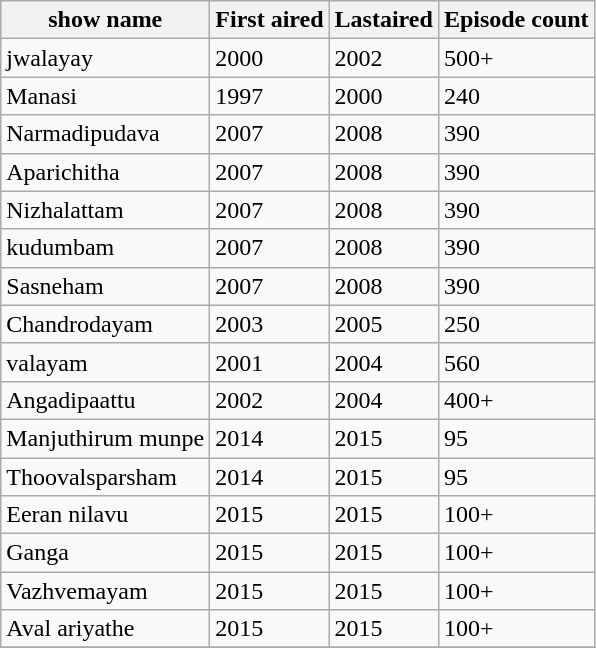<table class="wikitable sortable">
<tr>
<th>show name</th>
<th>First aired</th>
<th>Lastaired</th>
<th>Episode count</th>
</tr>
<tr>
<td>jwalayay</td>
<td>2000</td>
<td>2002</td>
<td>500+</td>
</tr>
<tr>
<td>Manasi</td>
<td>1997</td>
<td>2000</td>
<td>240</td>
</tr>
<tr>
<td>Narmadipudava</td>
<td>2007</td>
<td>2008</td>
<td>390</td>
</tr>
<tr>
<td>Aparichitha</td>
<td>2007</td>
<td>2008</td>
<td>390</td>
</tr>
<tr>
<td>Nizhalattam</td>
<td>2007</td>
<td>2008</td>
<td>390</td>
</tr>
<tr>
<td>kudumbam</td>
<td>2007</td>
<td>2008</td>
<td>390</td>
</tr>
<tr>
<td>Sasneham</td>
<td>2007</td>
<td>2008</td>
<td>390</td>
</tr>
<tr>
<td>Chandrodayam</td>
<td>2003</td>
<td>2005</td>
<td>250</td>
</tr>
<tr>
<td>valayam</td>
<td>2001</td>
<td>2004</td>
<td>560</td>
</tr>
<tr>
<td>Angadipaattu</td>
<td>2002</td>
<td>2004</td>
<td>400+</td>
</tr>
<tr>
<td>Manjuthirum munpe</td>
<td>2014</td>
<td>2015</td>
<td>95</td>
</tr>
<tr>
<td>Thoovalsparsham</td>
<td>2014</td>
<td>2015</td>
<td>95</td>
</tr>
<tr>
<td>Eeran nilavu</td>
<td>2015</td>
<td>2015</td>
<td>100+</td>
</tr>
<tr>
<td>Ganga</td>
<td>2015</td>
<td>2015</td>
<td>100+</td>
</tr>
<tr>
<td>Vazhvemayam</td>
<td>2015</td>
<td>2015</td>
<td>100+</td>
</tr>
<tr>
<td>Aval ariyathe</td>
<td>2015</td>
<td>2015</td>
<td>100+</td>
</tr>
<tr>
</tr>
</table>
